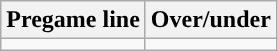<table class="wikitable">
<tr align="center">
<th>Pregame line</th>
<th>Over/under</th>
</tr>
<tr align="center">
<td></td>
<td></td>
</tr>
</table>
